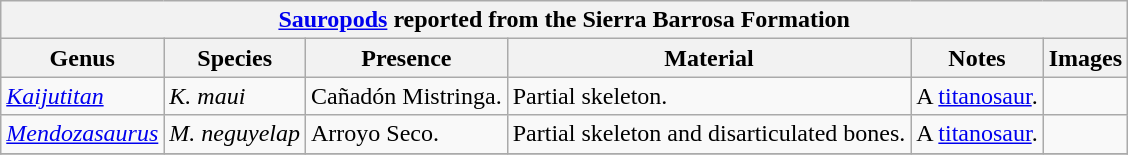<table class="wikitable" align="center">
<tr>
<th colspan="6" align="center"><strong><a href='#'>Sauropods</a> reported from the Sierra Barrosa Formation</strong></th>
</tr>
<tr>
<th>Genus</th>
<th>Species</th>
<th>Presence</th>
<th><strong>Material</strong></th>
<th>Notes</th>
<th>Images</th>
</tr>
<tr>
<td><em><a href='#'>Kaijutitan</a></em></td>
<td><em>K. maui</em></td>
<td>Cañadón Mistringa.</td>
<td>Partial skeleton.</td>
<td>A <a href='#'>titanosaur</a>.</td>
<td></td>
</tr>
<tr>
<td><em><a href='#'>Mendozasaurus</a></em></td>
<td><em>M. neguyelap</em></td>
<td>Arroyo Seco.</td>
<td>Partial skeleton and disarticulated bones.</td>
<td>A <a href='#'>titanosaur</a>.</td>
<td></td>
</tr>
<tr>
</tr>
</table>
